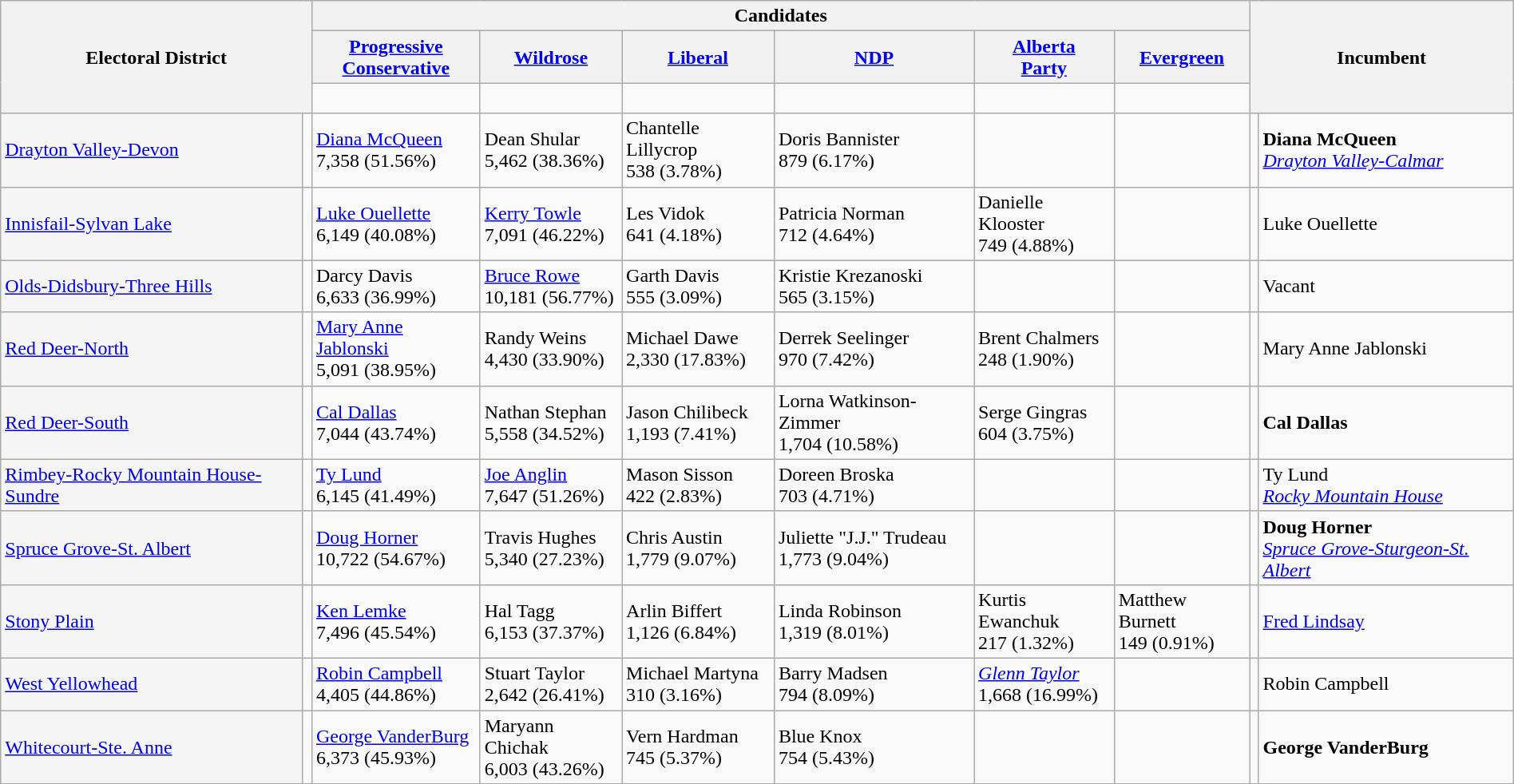<table class="wikitable" style="width:100%">
<tr>
<th rowspan=3 colspan=2>Electoral District</th>
<th colspan=6>Candidates</th>
<th rowspan=3 colspan=2>Incumbent</th>
</tr>
<tr>
<th><a href='#'>Progressive<br>Conservative</a></th>
<th><a href='#'>Wildrose</a></th>
<th><a href='#'>Liberal</a></th>
<th><a href='#'>NDP</a></th>
<th><a href='#'>Alberta<br>Party</a></th>
<th><a href='#'>Evergreen</a></th>
</tr>
<tr>
<td> </td>
<td> </td>
<td> </td>
<td> </td>
<td> </td>
<td> </td>
</tr>
<tr>
<td style="background:whitesmoke;"><a href='#'>Drayton Valley-Devon</a></td>
<td></td>
<td><a href='#'>Diana McQueen</a><br>7,358 (51.56%)</td>
<td>Dean Shular<br>5,462 (38.36%)</td>
<td>Chantelle Lillycrop<br>538 (3.78%)</td>
<td>Doris Bannister<br>879 (6.17%)</td>
<td></td>
<td></td>
<td></td>
<td><strong>Diana McQueen</strong><br><span><em><a href='#'>Drayton Valley-Calmar</a></em></span></td>
</tr>
<tr>
<td style="background:whitesmoke;"><a href='#'>Innisfail-Sylvan Lake</a></td>
<td></td>
<td><a href='#'>Luke Ouellette</a><br>6,149 (40.08%)</td>
<td><a href='#'>Kerry Towle</a><br>7,091 (46.22%)</td>
<td>Les Vidok<br>641 (4.18%)</td>
<td>Patricia Norman<br>712 (4.64%)</td>
<td>Danielle Klooster<br>749 (4.88%)</td>
<td></td>
<td></td>
<td>Luke Ouellette</td>
</tr>
<tr>
<td style="background:whitesmoke;"><a href='#'>Olds-Didsbury-Three Hills</a></td>
<td></td>
<td>Darcy Davis<br>6,633 (36.99%)</td>
<td><a href='#'>Bruce Rowe</a><br>10,181 (56.77%)</td>
<td>Garth Davis<br>555 (3.09%)</td>
<td>Kristie Krezanoski<br>565 (3.15%)</td>
<td></td>
<td></td>
<td></td>
<td>Vacant</td>
</tr>
<tr>
<td style="background:whitesmoke;"><a href='#'>Red Deer-North</a></td>
<td></td>
<td><a href='#'>Mary Anne Jablonski</a><br>5,091 (38.95%)</td>
<td>Randy Weins<br>4,430 (33.90%)</td>
<td>Michael Dawe<br>2,330 (17.83%)</td>
<td>Derrek Seelinger<br>970 (7.42%)</td>
<td>Brent Chalmers<br>248 (1.90%)</td>
<td></td>
<td></td>
<td>Mary Anne Jablonski</td>
</tr>
<tr>
<td style="background:whitesmoke;"><a href='#'>Red Deer-South</a></td>
<td></td>
<td><a href='#'>Cal Dallas</a><br>7,044 (43.74%)</td>
<td>Nathan Stephan<br>5,558 (34.52%)</td>
<td>Jason Chilibeck<br>1,193 (7.41%)</td>
<td>Lorna Watkinson-Zimmer<br>1,704 (10.58%)</td>
<td>Serge Gingras<br>604 (3.75%)</td>
<td></td>
<td></td>
<td><strong>Cal Dallas</strong></td>
</tr>
<tr>
<td style="background:whitesmoke;"><a href='#'>Rimbey-Rocky Mountain House-Sundre</a></td>
<td></td>
<td><a href='#'>Ty Lund</a><br>6,145 (41.49%)</td>
<td><a href='#'>Joe Anglin</a><br>7,647 (51.26%)</td>
<td>Mason Sisson<br>422 (2.83%)</td>
<td>Doreen Broska<br>703 (4.71%)</td>
<td></td>
<td></td>
<td></td>
<td>Ty Lund<br><span><em><a href='#'>Rocky Mountain House</a></em></span></td>
</tr>
<tr>
<td style="background:whitesmoke;"><a href='#'>Spruce Grove-St. Albert</a></td>
<td></td>
<td><a href='#'>Doug Horner</a><br>10,722 (54.67%)</td>
<td>Travis Hughes<br>5,340 (27.23%)</td>
<td>Chris Austin<br>1,779 (9.07%)</td>
<td>Juliette "J.J." Trudeau<br>1,773 (9.04%)</td>
<td></td>
<td></td>
<td></td>
<td><strong>Doug Horner</strong><br><span><em><a href='#'>Spruce Grove-Sturgeon-St. Albert</a></em></span></td>
</tr>
<tr>
<td style="background:whitesmoke;"><a href='#'>Stony Plain</a></td>
<td></td>
<td><a href='#'>Ken Lemke</a><br>7,496 (45.54%)</td>
<td>Hal Tagg<br>6,153 (37.37%)</td>
<td>Arlin Biffert<br>1,126 (6.84%)</td>
<td>Linda Robinson<br>1,319 (8.01%)</td>
<td>Kurtis Ewanchuk<br>217 (1.32%)</td>
<td>Matthew Burnett<br>149 (0.91%)</td>
<td></td>
<td><a href='#'>Fred Lindsay</a></td>
</tr>
<tr>
<td style="background:whitesmoke;"><a href='#'>West Yellowhead</a></td>
<td></td>
<td><a href='#'>Robin Campbell</a><br>4,405 (44.86%)</td>
<td>Stuart Taylor<br>2,642 (26.41%)</td>
<td>Michael Martyna<br>310 (3.16%)</td>
<td>Barry Madsen<br>794 (8.09%)</td>
<td><em><a href='#'>Glenn Taylor</a></em><br>1,668 (16.99%)</td>
<td></td>
<td></td>
<td>Robin Campbell</td>
</tr>
<tr>
<td style="background:whitesmoke;"><a href='#'>Whitecourt-Ste. Anne</a></td>
<td></td>
<td><a href='#'>George VanderBurg</a><br>6,373 (45.93%)</td>
<td>Maryann Chichak<br>6,003 (43.26%)</td>
<td>Vern Hardman<br>745 (5.37%)</td>
<td>Blue Knox<br>754 (5.43%)</td>
<td></td>
<td></td>
<td></td>
<td><strong>George VanderBurg</strong></td>
</tr>
</table>
